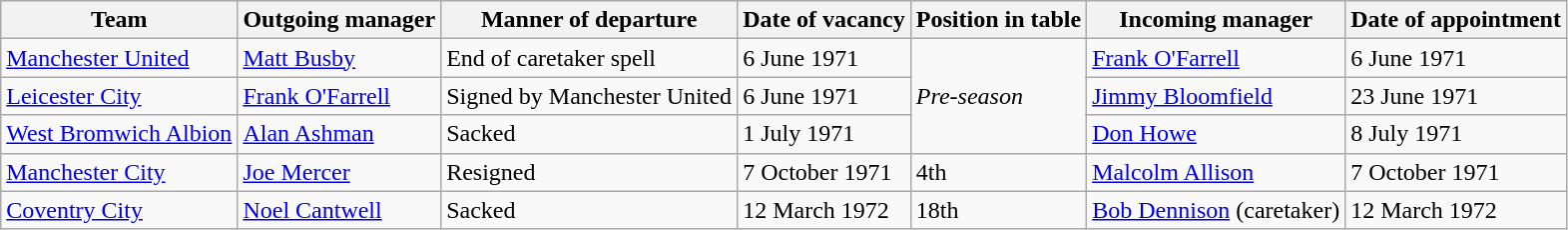<table class="wikitable">
<tr>
<th>Team</th>
<th>Outgoing manager</th>
<th>Manner of departure</th>
<th>Date of vacancy</th>
<th>Position in table</th>
<th>Incoming manager</th>
<th>Date of appointment</th>
</tr>
<tr>
<td><a href='#'>Manchester United</a></td>
<td> <a href='#'>Matt Busby</a></td>
<td>End of caretaker spell</td>
<td>6 June 1971</td>
<td rowspan="3"><em>Pre-season</em></td>
<td> <a href='#'>Frank O'Farrell</a></td>
<td>6 June 1971</td>
</tr>
<tr>
<td><a href='#'>Leicester City</a></td>
<td> <a href='#'>Frank O'Farrell</a></td>
<td>Signed by Manchester United</td>
<td>6 June 1971</td>
<td> <a href='#'>Jimmy Bloomfield</a></td>
<td>23 June 1971</td>
</tr>
<tr>
<td><a href='#'>West Bromwich Albion</a></td>
<td> <a href='#'>Alan Ashman</a></td>
<td>Sacked</td>
<td>1 July 1971</td>
<td> <a href='#'>Don Howe</a></td>
<td>8 July 1971</td>
</tr>
<tr>
<td><a href='#'>Manchester City</a></td>
<td> <a href='#'>Joe Mercer</a></td>
<td>Resigned</td>
<td>7 October 1971</td>
<td>4th</td>
<td> <a href='#'>Malcolm Allison</a></td>
<td>7 October 1971</td>
</tr>
<tr>
<td><a href='#'>Coventry City</a></td>
<td> <a href='#'>Noel Cantwell</a></td>
<td>Sacked</td>
<td>12 March 1972</td>
<td>18th</td>
<td> <a href='#'>Bob Dennison</a> (caretaker)</td>
<td>12 March 1972</td>
</tr>
</table>
